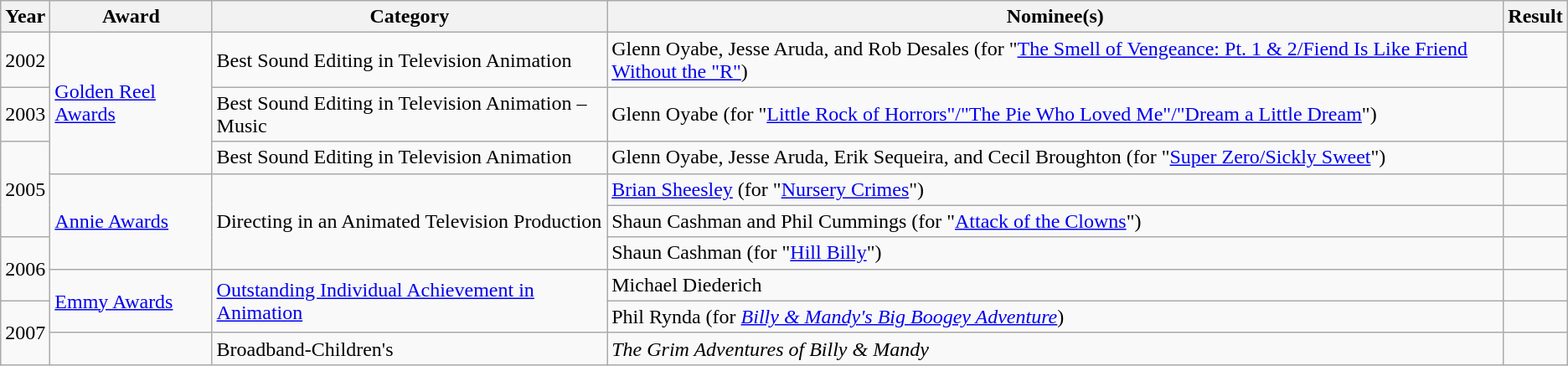<table class="wikitable sortable">
<tr>
<th>Year</th>
<th>Award</th>
<th>Category</th>
<th>Nominee(s)</th>
<th>Result</th>
</tr>
<tr>
<td>2002</td>
<td rowspan="3"><a href='#'>Golden Reel Awards</a></td>
<td>Best Sound Editing in Television Animation</td>
<td>Glenn Oyabe, Jesse Aruda, and Rob Desales (for "<a href='#'>The Smell of Vengeance: Pt. 1 & 2/Fiend Is Like Friend Without the "R"</a>)</td>
<td></td>
</tr>
<tr>
<td>2003</td>
<td>Best Sound Editing in Television Animation – Music</td>
<td>Glenn Oyabe (for "<a href='#'>Little Rock of Horrors"/"The Pie Who Loved Me"/"Dream a Little Dream</a>")</td>
<td></td>
</tr>
<tr>
<td rowspan="3">2005</td>
<td>Best Sound Editing in Television Animation</td>
<td>Glenn Oyabe, Jesse Aruda, Erik Sequeira, and Cecil Broughton (for "<a href='#'>Super Zero/Sickly Sweet</a>")</td>
<td></td>
</tr>
<tr>
<td rowspan="3"><a href='#'>Annie Awards</a></td>
<td rowspan="3">Directing in an Animated Television Production</td>
<td><a href='#'>Brian Sheesley</a> (for "<a href='#'>Nursery Crimes</a>")</td>
<td></td>
</tr>
<tr>
<td>Shaun Cashman and Phil Cummings (for "<a href='#'>Attack of the Clowns</a>")</td>
<td></td>
</tr>
<tr>
<td rowspan="2">2006</td>
<td>Shaun Cashman (for "<a href='#'>Hill Billy</a>")</td>
<td></td>
</tr>
<tr>
<td rowspan="2"><a href='#'>Emmy Awards</a></td>
<td rowspan="2"><a href='#'>Outstanding Individual Achievement in Animation</a></td>
<td>Michael Diederich</td>
<td></td>
</tr>
<tr>
<td rowspan="2">2007</td>
<td>Phil Rynda (for <em><a href='#'>Billy & Mandy's Big Boogey Adventure</a></em>)</td>
<td></td>
</tr>
<tr>
<td></td>
<td>Broadband-Children's</td>
<td><em>The Grim Adventures of Billy & Mandy</em></td>
<td></td>
</tr>
</table>
